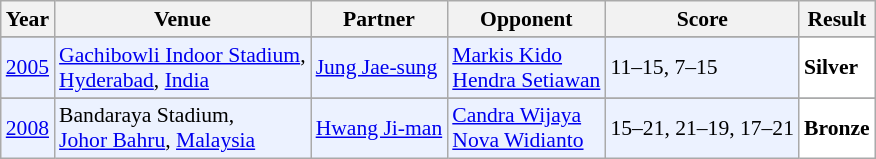<table class="sortable wikitable" style="font-size: 90%;">
<tr>
<th>Year</th>
<th>Venue</th>
<th>Partner</th>
<th>Opponent</th>
<th>Score</th>
<th>Result</th>
</tr>
<tr>
</tr>
<tr bgcolor="#ECF2FF">
<td align="center"><a href='#'>2005</a></td>
<td><a href='#'>Gachibowli Indoor Stadium</a>,<br><a href='#'>Hyderabad</a>, <a href='#'>India</a></td>
<td> <a href='#'>Jung Jae-sung</a></td>
<td> <a href='#'>Markis Kido</a><br> <a href='#'>Hendra Setiawan</a></td>
<td>11–15, 7–15</td>
<td bgcolor="#FFFFFF"> <strong>Silver</strong></td>
</tr>
<tr>
</tr>
<tr bgcolor="#ECF2FF">
<td align="center"><a href='#'>2008</a></td>
<td>Bandaraya Stadium,<br><a href='#'>Johor Bahru</a>, <a href='#'>Malaysia</a></td>
<td> <a href='#'>Hwang Ji-man</a></td>
<td> <a href='#'>Candra Wijaya</a><br> <a href='#'>Nova Widianto</a></td>
<td>15–21, 21–19, 17–21</td>
<td bgcolor="#FFFFFF"> <strong>Bronze</strong></td>
</tr>
</table>
